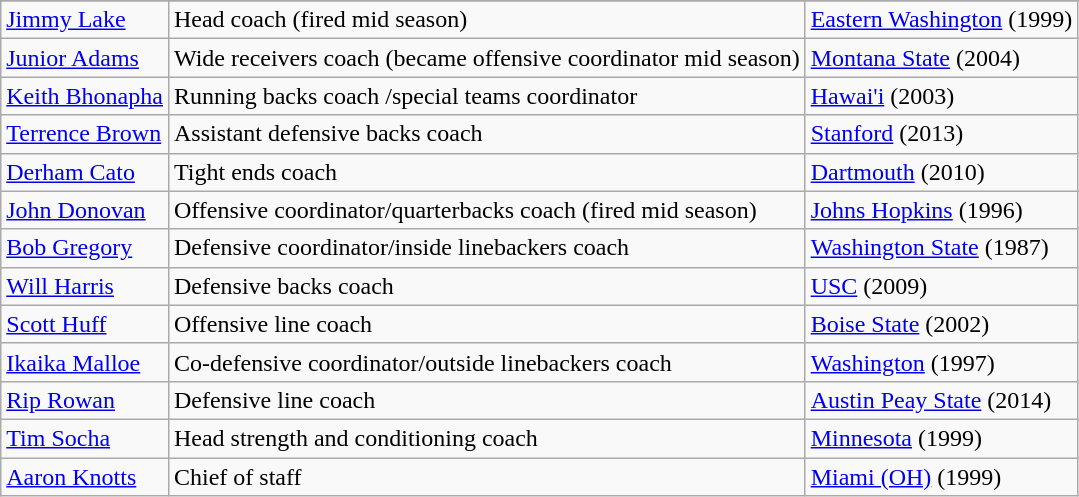<table class="wikitable">
<tr>
</tr>
<tr>
<td><a href='#'>Jimmy Lake</a></td>
<td>Head coach (fired mid season)</td>
<td><a href='#'>Eastern Washington</a> (1999)</td>
</tr>
<tr>
<td><a href='#'>Junior Adams</a></td>
<td>Wide receivers coach (became offensive coordinator mid season)</td>
<td><a href='#'>Montana State</a> (2004)</td>
</tr>
<tr>
<td><a href='#'>Keith Bhonapha</a></td>
<td>Running backs coach /special teams coordinator</td>
<td><a href='#'>Hawai'i</a> (2003)</td>
</tr>
<tr>
<td><a href='#'>Terrence Brown</a></td>
<td>Assistant defensive backs coach</td>
<td><a href='#'>Stanford</a> (2013)</td>
</tr>
<tr>
<td><a href='#'>Derham Cato</a></td>
<td>Tight ends coach</td>
<td><a href='#'>Dartmouth</a> (2010)</td>
</tr>
<tr>
<td><a href='#'>John Donovan</a></td>
<td>Offensive coordinator/quarterbacks coach (fired mid season)</td>
<td><a href='#'>Johns Hopkins</a> (1996)</td>
</tr>
<tr>
<td><a href='#'>Bob Gregory</a></td>
<td>Defensive coordinator/inside linebackers coach</td>
<td><a href='#'>Washington State</a> (1987)</td>
</tr>
<tr>
<td><a href='#'>Will Harris</a></td>
<td>Defensive backs coach</td>
<td><a href='#'>USC</a> (2009)</td>
</tr>
<tr>
<td><a href='#'>Scott Huff</a></td>
<td>Offensive line coach</td>
<td><a href='#'>Boise State</a> (2002)</td>
</tr>
<tr>
<td><a href='#'>Ikaika Malloe</a></td>
<td>Co-defensive coordinator/outside linebackers coach</td>
<td><a href='#'>Washington</a> (1997)</td>
</tr>
<tr>
<td><a href='#'>Rip Rowan</a></td>
<td>Defensive line coach</td>
<td><a href='#'>Austin Peay State</a> (2014)</td>
</tr>
<tr>
<td><a href='#'>Tim Socha</a></td>
<td>Head strength and conditioning coach</td>
<td><a href='#'>Minnesota</a> (1999)</td>
</tr>
<tr>
<td><a href='#'>Aaron Knotts</a></td>
<td>Chief of staff</td>
<td><a href='#'>Miami (OH)</a> (1999)</td>
</tr>
</table>
